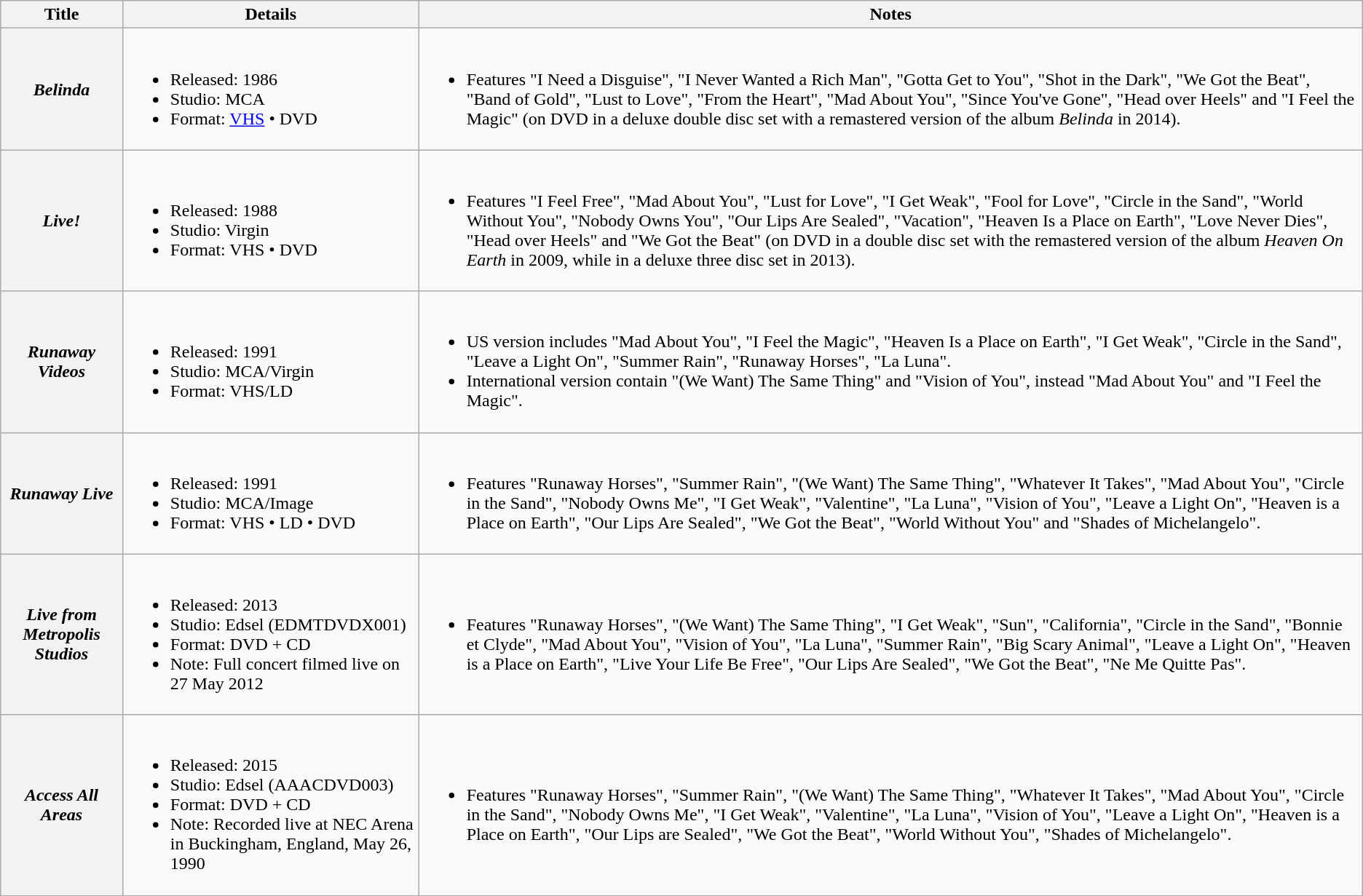<table class="wikitable plainrowheaders">
<tr>
<th scope="col">Title</th>
<th scope="col">Details</th>
<th>Notes</th>
</tr>
<tr>
<th scope="row"><em>Belinda</em></th>
<td><br><ul><li>Released: 1986</li><li>Studio: MCA</li><li>Format: <a href='#'>VHS</a> • DVD</li></ul></td>
<td><br><ul><li>Features "I Need a Disguise", "I Never Wanted a Rich Man", "Gotta Get to You", "Shot in the Dark", "We Got the Beat", "Band of Gold", "Lust to Love", "From the Heart", "Mad About You", "Since You've Gone", "Head over Heels" and "I Feel the Magic" (on DVD in a deluxe double disc set with a remastered version of the album <em>Belinda</em> in 2014).</li></ul></td>
</tr>
<tr>
<th scope="row"><em>Live!</em></th>
<td><br><ul><li>Released: 1988</li><li>Studio: Virgin</li><li>Format: VHS • DVD</li></ul></td>
<td><br><ul><li>Features "I Feel Free", "Mad About You", "Lust for Love", "I Get Weak", "Fool for Love", "Circle in the Sand", "World Without You", "Nobody Owns You", "Our Lips Are Sealed", "Vacation", "Heaven Is a Place on Earth", "Love Never Dies", "Head over Heels" and "We Got the Beat" (on DVD in a double disc set with the remastered version of the album <em>Heaven On Earth</em> in 2009, while in a deluxe three disc set in 2013).</li></ul></td>
</tr>
<tr>
<th scope="row"><em>Runaway Videos</em></th>
<td><br><ul><li>Released: 1991</li><li>Studio: MCA/Virgin</li><li>Format: VHS/LD</li></ul></td>
<td><br><ul><li>US version includes "Mad About You", "I Feel the Magic", "Heaven Is a Place on Earth", "I Get Weak", "Circle in the Sand", "Leave a Light On", "Summer Rain", "Runaway Horses", "La Luna".</li><li>International version contain "(We Want) The Same Thing" and "Vision of You", instead "Mad About You" and "I Feel the Magic".</li></ul></td>
</tr>
<tr>
<th scope="row"><em>Runaway Live</em></th>
<td><br><ul><li>Released: 1991</li><li>Studio: MCA/Image</li><li>Format: VHS • LD • DVD</li></ul></td>
<td><br><ul><li>Features "Runaway Horses", "Summer Rain", "(We Want) The Same Thing", "Whatever It Takes", "Mad About You", "Circle in the Sand", "Nobody Owns Me", "I Get Weak", "Valentine", "La Luna", "Vision of You", "Leave a Light On", "Heaven is a Place on Earth", "Our Lips Are Sealed", "We Got the Beat", "World Without You" and "Shades of Michelangelo".</li></ul></td>
</tr>
<tr>
<th scope="row"><em>Live from Metropolis Studios</em></th>
<td><br><ul><li>Released: 2013</li><li>Studio: Edsel (EDMTDVDX001)</li><li>Format: DVD + CD</li><li>Note: Full concert filmed live on 27 May 2012</li></ul></td>
<td><br><ul><li>Features "Runaway Horses", "(We Want) The Same Thing", "I Get Weak", "Sun", "California", "Circle in the Sand", "Bonnie et Clyde", "Mad About You", "Vision of You", "La Luna", "Summer Rain", "Big Scary Animal", "Leave a Light On", "Heaven is a Place on Earth", "Live Your Life Be Free", "Our Lips Are Sealed", "We Got the Beat", "Ne Me Quitte Pas".</li></ul></td>
</tr>
<tr>
<th scope="row"><em>Access All Areas</em></th>
<td><br><ul><li>Released: 2015</li><li>Studio: Edsel (AAACDVD003)</li><li>Format: DVD + CD</li><li>Note: Recorded live at NEC Arena in Buckingham, England, May 26, 1990</li></ul></td>
<td><br><ul><li>Features "Runaway Horses", "Summer Rain", "(We Want) The Same Thing", "Whatever It Takes", "Mad About You", "Circle in the Sand", "Nobody Owns Me", "I Get Weak", "Valentine", "La Luna", "Vision of You", "Leave a Light On", "Heaven is a Place on Earth", "Our Lips are Sealed", "We Got the Beat", "World Without You", "Shades of Michelangelo".</li></ul></td>
</tr>
</table>
